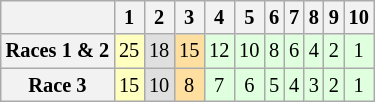<table class="wikitable" style="font-size: 85%">
<tr>
<th></th>
<th>1</th>
<th>2</th>
<th>3</th>
<th>4</th>
<th>5</th>
<th>6</th>
<th>7</th>
<th>8</th>
<th>9</th>
<th>10</th>
</tr>
<tr align="center">
<th>Races 1 & 2</th>
<td style="background:#FFFFBF;">25</td>
<td style="background:#DFDFDF;">18</td>
<td style="background:#FFDF9F;">15</td>
<td style="background:#DFFFDF;">12</td>
<td style="background:#DFFFDF;">10</td>
<td style="background:#DFFFDF;">8</td>
<td style="background:#DFFFDF;">6</td>
<td style="background:#DFFFDF;">4</td>
<td style="background:#DFFFDF;">2</td>
<td style="background:#DFFFDF;">1</td>
</tr>
<tr align="center">
<th>Race 3</th>
<td style="background:#FFFFBF;">15</td>
<td style="background:#DFDFDF;">10</td>
<td style="background:#FFDF9F;">8</td>
<td style="background:#DFFFDF;">7</td>
<td style="background:#DFFFDF;">6</td>
<td style="background:#DFFFDF;">5</td>
<td style="background:#DFFFDF;">4</td>
<td style="background:#DFFFDF;">3</td>
<td style="background:#DFFFDF;">2</td>
<td style="background:#DFFFDF;">1</td>
</tr>
</table>
